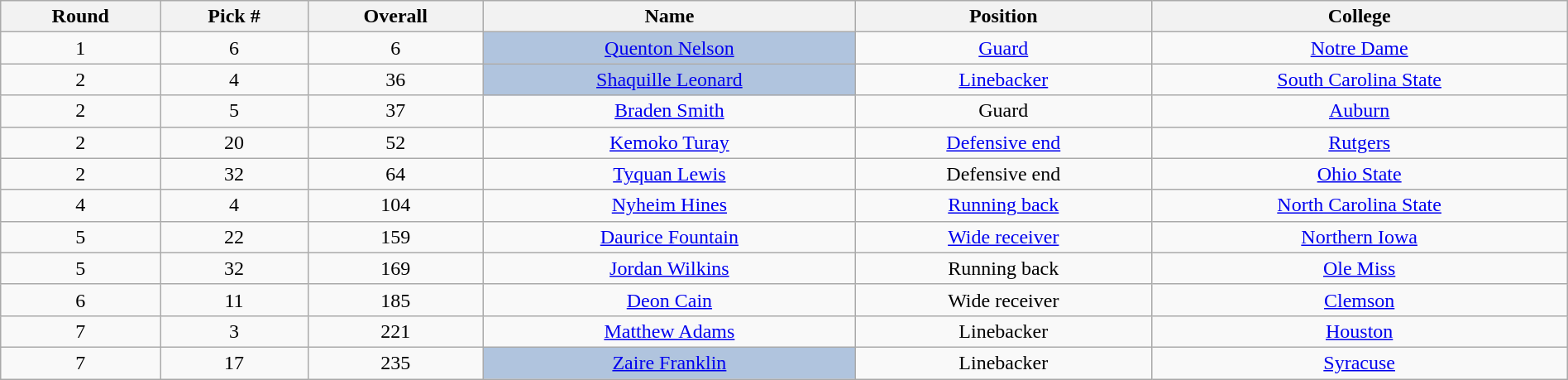<table class="wikitable sortable sortable" style="width: 100%; text-align:center">
<tr>
<th>Round</th>
<th>Pick #</th>
<th>Overall</th>
<th>Name</th>
<th>Position</th>
<th>College</th>
</tr>
<tr>
<td>1</td>
<td>6</td>
<td>6</td>
<td bgcolor=lightsteelblue><a href='#'>Quenton Nelson</a></td>
<td><a href='#'>Guard</a></td>
<td><a href='#'>Notre Dame</a></td>
</tr>
<tr>
<td>2</td>
<td>4</td>
<td>36</td>
<td bgcolor=lightsteelblue><a href='#'>Shaquille Leonard</a></td>
<td><a href='#'>Linebacker</a></td>
<td><a href='#'>South Carolina State</a></td>
</tr>
<tr>
<td>2</td>
<td>5</td>
<td>37</td>
<td><a href='#'>Braden Smith</a></td>
<td>Guard</td>
<td><a href='#'>Auburn</a></td>
</tr>
<tr>
<td>2</td>
<td>20</td>
<td>52</td>
<td><a href='#'>Kemoko Turay</a></td>
<td><a href='#'>Defensive end</a></td>
<td><a href='#'>Rutgers</a></td>
</tr>
<tr>
<td>2</td>
<td>32</td>
<td>64</td>
<td><a href='#'>Tyquan Lewis</a></td>
<td>Defensive end</td>
<td><a href='#'>Ohio State</a></td>
</tr>
<tr>
<td>4</td>
<td>4</td>
<td>104</td>
<td><a href='#'>Nyheim Hines</a></td>
<td><a href='#'>Running back</a></td>
<td><a href='#'>North Carolina State</a></td>
</tr>
<tr>
<td>5</td>
<td>22</td>
<td>159</td>
<td><a href='#'>Daurice Fountain</a></td>
<td><a href='#'>Wide receiver</a></td>
<td><a href='#'>Northern Iowa</a></td>
</tr>
<tr>
<td>5</td>
<td>32</td>
<td>169</td>
<td><a href='#'>Jordan Wilkins</a></td>
<td>Running back</td>
<td><a href='#'>Ole Miss</a></td>
</tr>
<tr>
<td>6</td>
<td>11</td>
<td>185</td>
<td><a href='#'>Deon Cain</a></td>
<td>Wide receiver</td>
<td><a href='#'>Clemson</a></td>
</tr>
<tr>
<td>7</td>
<td>3</td>
<td>221</td>
<td><a href='#'>Matthew Adams</a></td>
<td>Linebacker</td>
<td><a href='#'>Houston</a></td>
</tr>
<tr>
<td>7</td>
<td>17</td>
<td>235</td>
<td bgcolor=lightsteelblue><a href='#'>Zaire Franklin</a></td>
<td>Linebacker</td>
<td><a href='#'>Syracuse</a></td>
</tr>
</table>
